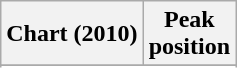<table class="wikitable sortable plainrowheaders" style="text-align:center">
<tr>
<th scope="col">Chart (2010)</th>
<th scope="col">Peak<br>position</th>
</tr>
<tr>
</tr>
<tr>
</tr>
<tr>
</tr>
<tr>
</tr>
</table>
